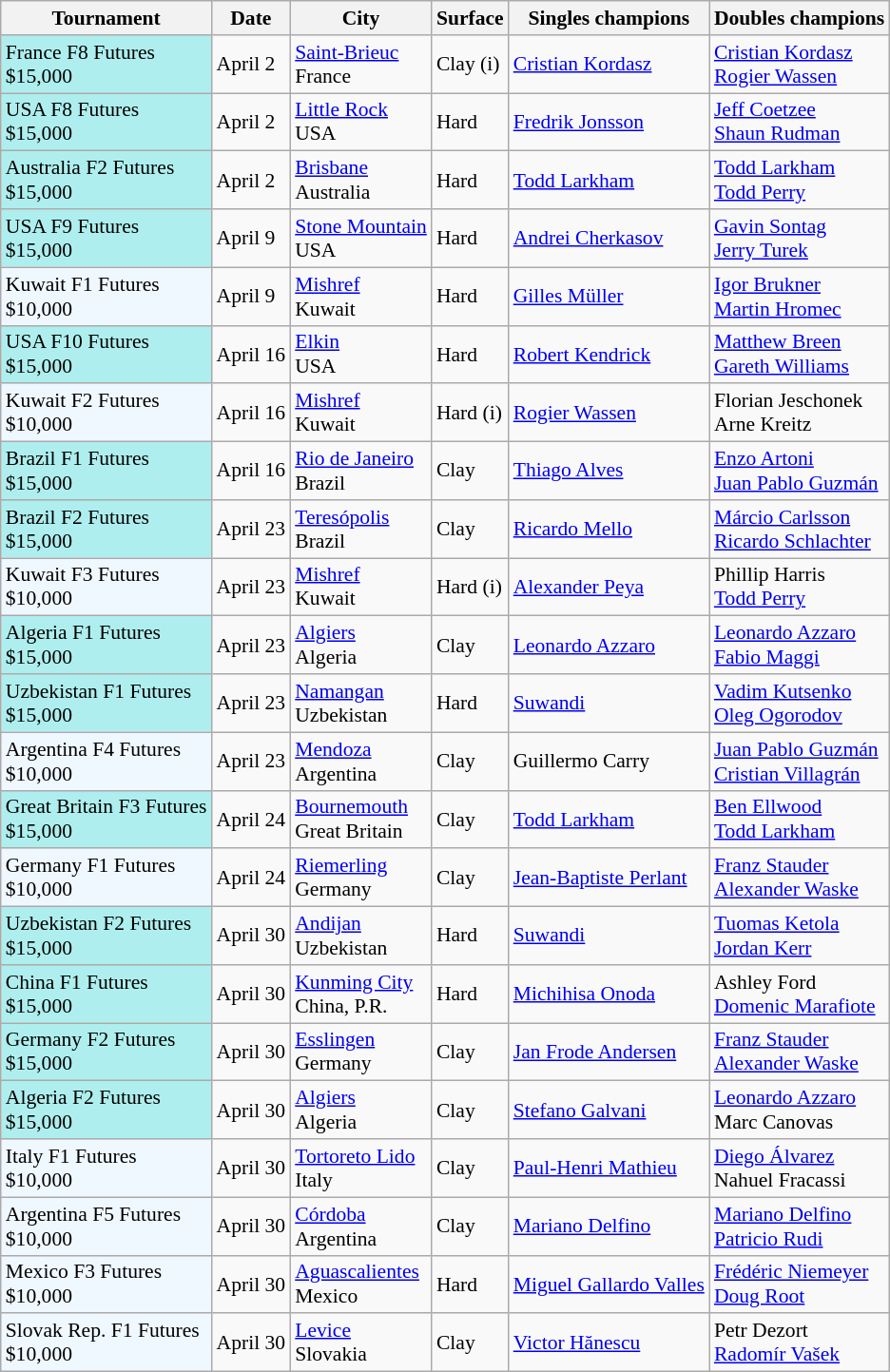<table class="sortable wikitable" style="font-size:90%">
<tr>
<th>Tournament</th>
<th>Date</th>
<th>City</th>
<th>Surface</th>
<th>Singles champions</th>
<th>Doubles champions</th>
</tr>
<tr>
<td style="background:#afeeee;">France F8 Futures<br>$15,000</td>
<td>April 2</td>
<td><a href='#'>Saint-Brieuc</a><br>France</td>
<td>Clay (i)</td>
<td> <a href='#'>Cristian Kordasz</a></td>
<td> <a href='#'>Cristian Kordasz</a> <br> <a href='#'>Rogier Wassen</a></td>
</tr>
<tr>
<td style="background:#afeeee;">USA F8 Futures<br>$15,000</td>
<td>April 2</td>
<td><a href='#'>Little Rock</a><br>USA</td>
<td>Hard</td>
<td> <a href='#'>Fredrik Jonsson</a></td>
<td> <a href='#'>Jeff Coetzee</a> <br> <a href='#'>Shaun Rudman</a></td>
</tr>
<tr>
<td style="background:#afeeee;">Australia F2 Futures<br>$15,000</td>
<td>April 2</td>
<td><a href='#'>Brisbane</a><br>Australia</td>
<td>Hard</td>
<td> <a href='#'>Todd Larkham</a></td>
<td> <a href='#'>Todd Larkham</a> <br> <a href='#'>Todd Perry</a></td>
</tr>
<tr>
<td style="background:#afeeee;">USA F9 Futures<br>$15,000</td>
<td>April 9</td>
<td><a href='#'>Stone Mountain</a><br>USA</td>
<td>Hard</td>
<td> <a href='#'>Andrei Cherkasov</a></td>
<td> <a href='#'>Gavin Sontag</a> <br> <a href='#'>Jerry Turek</a></td>
</tr>
<tr>
<td style="background:#f0f8ff;">Kuwait F1 Futures<br>$10,000</td>
<td>April 9</td>
<td><a href='#'>Mishref</a><br>Kuwait</td>
<td>Hard</td>
<td> <a href='#'>Gilles Müller</a></td>
<td> <a href='#'>Igor Brukner</a> <br> <a href='#'>Martin Hromec</a></td>
</tr>
<tr>
<td style="background:#afeeee;">USA F10 Futures<br>$15,000</td>
<td>April 16</td>
<td><a href='#'>Elkin</a><br>USA</td>
<td>Hard</td>
<td> <a href='#'>Robert Kendrick</a></td>
<td> <a href='#'>Matthew Breen</a> <br> <a href='#'>Gareth Williams</a></td>
</tr>
<tr>
<td style="background:#f0f8ff;">Kuwait F2 Futures<br>$10,000</td>
<td>April 16</td>
<td><a href='#'>Mishref</a><br>Kuwait</td>
<td>Hard (i)</td>
<td> <a href='#'>Rogier Wassen</a></td>
<td> Florian Jeschonek <br> Arne Kreitz</td>
</tr>
<tr>
<td style="background:#afeeee;">Brazil F1 Futures<br>$15,000</td>
<td>April 16</td>
<td><a href='#'>Rio de Janeiro</a><br>Brazil</td>
<td>Clay</td>
<td> <a href='#'>Thiago Alves</a></td>
<td> <a href='#'>Enzo Artoni</a> <br> <a href='#'>Juan Pablo Guzmán</a></td>
</tr>
<tr>
<td style="background:#afeeee;">Brazil F2 Futures<br>$15,000</td>
<td>April 23</td>
<td><a href='#'>Teresópolis</a><br>Brazil</td>
<td>Clay</td>
<td> <a href='#'>Ricardo Mello</a></td>
<td> <a href='#'>Márcio Carlsson</a> <br> <a href='#'>Ricardo Schlachter</a></td>
</tr>
<tr>
<td style="background:#f0f8ff;">Kuwait F3 Futures<br>$10,000</td>
<td>April 23</td>
<td><a href='#'>Mishref</a><br>Kuwait</td>
<td>Hard (i)</td>
<td> <a href='#'>Alexander Peya</a></td>
<td> Phillip Harris <br> <a href='#'>Todd Perry</a></td>
</tr>
<tr>
<td style="background:#afeeee;">Algeria F1 Futures<br>$15,000</td>
<td>April 23</td>
<td><a href='#'>Algiers</a><br>Algeria</td>
<td>Clay</td>
<td> <a href='#'>Leonardo Azzaro</a></td>
<td> <a href='#'>Leonardo Azzaro</a> <br> <a href='#'>Fabio Maggi</a></td>
</tr>
<tr>
<td style="background:#afeeee;">Uzbekistan F1 Futures<br>$15,000</td>
<td>April 23</td>
<td><a href='#'>Namangan</a><br>Uzbekistan</td>
<td>Hard</td>
<td> <a href='#'>Suwandi</a></td>
<td> <a href='#'>Vadim Kutsenko</a> <br> <a href='#'>Oleg Ogorodov</a></td>
</tr>
<tr>
<td style="background:#f0f8ff;">Argentina F4 Futures<br>$10,000</td>
<td>April 23</td>
<td><a href='#'>Mendoza</a><br>Argentina</td>
<td>Clay</td>
<td> Guillermo Carry</td>
<td> <a href='#'>Juan Pablo Guzmán</a> <br> <a href='#'>Cristian Villagrán</a></td>
</tr>
<tr>
<td style="background:#afeeee;">Great Britain F3 Futures<br>$15,000</td>
<td>April 24</td>
<td><a href='#'>Bournemouth</a><br>Great Britain</td>
<td>Clay</td>
<td> <a href='#'>Todd Larkham</a></td>
<td> <a href='#'>Ben Ellwood</a> <br> <a href='#'>Todd Larkham</a></td>
</tr>
<tr>
<td style="background:#f0f8ff;">Germany F1 Futures<br>$10,000</td>
<td>April 24</td>
<td><a href='#'>Riemerling</a><br>Germany</td>
<td>Clay</td>
<td> <a href='#'>Jean-Baptiste Perlant</a></td>
<td> <a href='#'>Franz Stauder</a> <br> <a href='#'>Alexander Waske</a></td>
</tr>
<tr>
<td style="background:#afeeee;">Uzbekistan F2 Futures<br>$15,000</td>
<td>April 30</td>
<td><a href='#'>Andijan</a><br>Uzbekistan</td>
<td>Hard</td>
<td> <a href='#'>Suwandi</a></td>
<td> <a href='#'>Tuomas Ketola</a> <br> <a href='#'>Jordan Kerr</a></td>
</tr>
<tr>
<td style="background:#afeeee;">China F1 Futures<br>$15,000</td>
<td>April 30</td>
<td><a href='#'>Kunming City</a><br>China, P.R.</td>
<td>Hard</td>
<td> <a href='#'>Michihisa Onoda</a></td>
<td> Ashley Ford <br> <a href='#'>Domenic Marafiote</a></td>
</tr>
<tr>
<td style="background:#afeeee;">Germany F2 Futures<br>$15,000</td>
<td>April 30</td>
<td><a href='#'>Esslingen</a><br>Germany</td>
<td>Clay</td>
<td> <a href='#'>Jan Frode Andersen</a></td>
<td> <a href='#'>Franz Stauder</a> <br> <a href='#'>Alexander Waske</a></td>
</tr>
<tr>
<td style="background:#afeeee;">Algeria F2 Futures<br>$15,000</td>
<td>April 30</td>
<td><a href='#'>Algiers</a><br>Algeria</td>
<td>Clay</td>
<td> <a href='#'>Stefano Galvani</a></td>
<td> <a href='#'>Leonardo Azzaro</a> <br> Marc Canovas</td>
</tr>
<tr>
<td style="background:#f0f8ff;">Italy F1 Futures<br>$10,000</td>
<td>April 30</td>
<td><a href='#'>Tortoreto Lido</a><br>Italy</td>
<td>Clay</td>
<td> <a href='#'>Paul-Henri Mathieu</a></td>
<td> <a href='#'>Diego Álvarez</a> <br> Nahuel Fracassi</td>
</tr>
<tr>
<td style="background:#f0f8ff;">Argentina F5 Futures<br>$10,000</td>
<td>April 30</td>
<td><a href='#'>Córdoba</a><br>Argentina</td>
<td>Clay</td>
<td> <a href='#'>Mariano Delfino</a></td>
<td> <a href='#'>Mariano Delfino</a> <br> <a href='#'>Patricio Rudi</a></td>
</tr>
<tr>
<td style="background:#f0f8ff;">Mexico F3 Futures<br>$10,000</td>
<td>April 30</td>
<td><a href='#'>Aguascalientes</a><br>Mexico</td>
<td>Hard</td>
<td> <a href='#'>Miguel Gallardo Valles</a></td>
<td> <a href='#'>Frédéric Niemeyer</a> <br> <a href='#'>Doug Root</a></td>
</tr>
<tr>
<td style="background:#f0f8ff;">Slovak Rep. F1 Futures<br>$10,000</td>
<td>April 30</td>
<td><a href='#'>Levice</a><br>Slovakia</td>
<td>Clay</td>
<td> <a href='#'>Victor Hănescu</a></td>
<td> Petr Dezort <br> <a href='#'>Radomír Vašek</a></td>
</tr>
</table>
